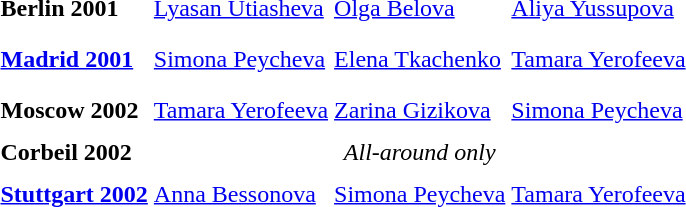<table>
<tr>
<th scope=row style="text-align:left">Berlin 2001 </th>
<td style="height:30px;"> <a href='#'>Lyasan Utiasheva</a></td>
<td style="height:30px;"> <a href='#'>Olga Belova</a></td>
<td style="height:30px;"> <a href='#'>Aliya Yussupova</a></td>
</tr>
<tr>
<th scope=row style="text-align:left"><a href='#'>Madrid 2001</a></th>
<td style="height:30px;"> <a href='#'>Simona Peycheva</a></td>
<td style="height:30px;"> <a href='#'>Elena Tkachenko</a></td>
<td style="height:30px;"> <a href='#'>Tamara Yerofeeva</a></td>
</tr>
<tr>
<th scope=row style="text-align:left">Moscow 2002 </th>
<td style="height:30px;"> <a href='#'>Tamara Yerofeeva</a></td>
<td style="height:30px;"> <a href='#'>Zarina Gizikova</a></td>
<td style="height:30px;"> <a href='#'>Simona Peycheva</a></td>
</tr>
<tr>
<th scope=row style="text-align:left">Corbeil 2002 </th>
<td colspan=3 align=center><em>All-around only</em></td>
</tr>
<tr>
<th scope=row style="text-align:left"><a href='#'>Stuttgart 2002</a></th>
<td style="height:30px;"> <a href='#'>Anna Bessonova</a></td>
<td style="height:30px;"> <a href='#'>Simona Peycheva</a></td>
<td style="height:30px;"> <a href='#'>Tamara Yerofeeva</a></td>
</tr>
</table>
